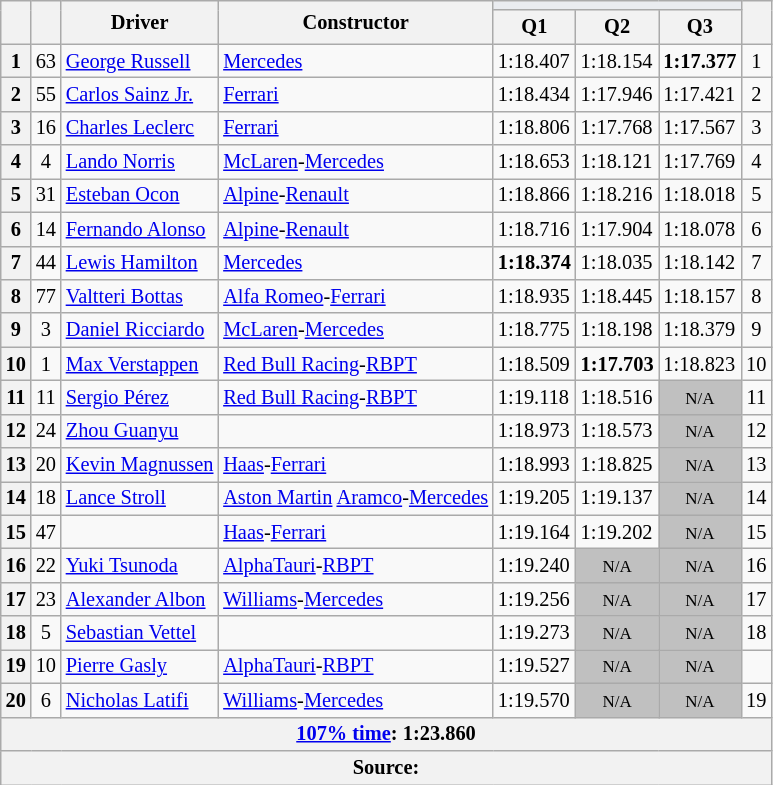<table class="wikitable sortable" style="font-size: 85%;">
<tr>
<th rowspan="2"></th>
<th rowspan="2"></th>
<th rowspan="2">Driver</th>
<th rowspan="2">Constructor</th>
<th colspan="3" style="background:#eaecf0; text-align:center;"></th>
<th rowspan="2"></th>
</tr>
<tr>
<th scope="col">Q1</th>
<th scope="col">Q2</th>
<th scope="col">Q3</th>
</tr>
<tr>
<th scope="row">1</th>
<td align="center">63</td>
<td data-sort-value="rus"> <a href='#'>George Russell</a></td>
<td><a href='#'>Mercedes</a></td>
<td>1:18.407</td>
<td>1:18.154</td>
<td><strong>1:17.377</strong></td>
<td align="center">1</td>
</tr>
<tr>
<th scope="row">2</th>
<td align="center">55</td>
<td data-sort-value="sai"> <a href='#'>Carlos Sainz Jr.</a></td>
<td><a href='#'>Ferrari</a></td>
<td>1:18.434</td>
<td>1:17.946</td>
<td>1:17.421</td>
<td align="center">2</td>
</tr>
<tr>
<th scope="row">3</th>
<td align="center">16</td>
<td data-sort-value="lec"> <a href='#'>Charles Leclerc</a></td>
<td><a href='#'>Ferrari</a></td>
<td>1:18.806</td>
<td>1:17.768</td>
<td>1:17.567</td>
<td align="center">3</td>
</tr>
<tr>
<th scope="row">4</th>
<td align="center">4</td>
<td data-sort-value="nor"> <a href='#'>Lando Norris</a></td>
<td><a href='#'>McLaren</a>-<a href='#'>Mercedes</a></td>
<td>1:18.653</td>
<td>1:18.121</td>
<td>1:17.769</td>
<td align="center">4</td>
</tr>
<tr>
<th scope="row">5</th>
<td align="center">31</td>
<td data-sort-value="oco"> <a href='#'>Esteban Ocon</a></td>
<td><a href='#'>Alpine</a>-<a href='#'>Renault</a></td>
<td>1:18.866</td>
<td>1:18.216</td>
<td>1:18.018</td>
<td align="center">5</td>
</tr>
<tr>
<th scope="row">6</th>
<td align="center">14</td>
<td data-sort-value="alo"> <a href='#'>Fernando Alonso</a></td>
<td><a href='#'>Alpine</a>-<a href='#'>Renault</a></td>
<td>1:18.716</td>
<td>1:17.904</td>
<td>1:18.078</td>
<td align="center">6</td>
</tr>
<tr>
<th scope="row">7</th>
<td align="center">44</td>
<td data-sort-value="ham"> <a href='#'>Lewis Hamilton</a></td>
<td><a href='#'>Mercedes</a></td>
<td><strong>1:18.374</strong></td>
<td>1:18.035</td>
<td>1:18.142</td>
<td align="center">7</td>
</tr>
<tr>
<th scope="row">8</th>
<td align="center">77</td>
<td data-sort-value="bot"> <a href='#'>Valtteri Bottas</a></td>
<td><a href='#'>Alfa Romeo</a>-<a href='#'>Ferrari</a></td>
<td>1:18.935</td>
<td>1:18.445</td>
<td>1:18.157</td>
<td align="center">8</td>
</tr>
<tr>
<th scope="row">9</th>
<td align="center">3</td>
<td data-sort-value="ric"> <a href='#'>Daniel Ricciardo</a></td>
<td><a href='#'>McLaren</a>-<a href='#'>Mercedes</a></td>
<td>1:18.775</td>
<td>1:18.198</td>
<td>1:18.379</td>
<td align="center">9</td>
</tr>
<tr>
<th scope="row">10</th>
<td align="center">1</td>
<td data-sort-value="ver"> <a href='#'>Max Verstappen</a></td>
<td><a href='#'>Red Bull Racing</a>-<a href='#'>RBPT</a></td>
<td>1:18.509</td>
<td><strong>1:17.703</strong></td>
<td>1:18.823</td>
<td align="center">10</td>
</tr>
<tr>
<th scope="row">11</th>
<td align="center">11</td>
<td data-sort-value="per"> <a href='#'>Sergio Pérez</a></td>
<td><a href='#'>Red Bull Racing</a>-<a href='#'>RBPT</a></td>
<td>1:19.118</td>
<td>1:18.516</td>
<td data-sort-value="18" align="center" style="background: silver"><small>N/A</small></td>
<td align="center">11</td>
</tr>
<tr>
<th scope="row">12</th>
<td align="center">24</td>
<td data-sort-value="zho"> <a href='#'>Zhou Guanyu</a></td>
<td></td>
<td>1:18.973</td>
<td>1:18.573</td>
<td data-sort-value="18" align="center" style="background: silver"><small>N/A</small></td>
<td align="center">12</td>
</tr>
<tr>
<th scope="row">13</th>
<td align="center">20</td>
<td data-sort-value="mag"> <a href='#'>Kevin Magnussen</a></td>
<td><a href='#'>Haas</a>-<a href='#'>Ferrari</a></td>
<td>1:18.993</td>
<td>1:18.825</td>
<td data-sort-value="17" align="center" style="background: silver"><small>N/A</small></td>
<td align="center">13</td>
</tr>
<tr>
<th scope="row">14</th>
<td align="center">18</td>
<td data-sort-value="str"> <a href='#'>Lance Stroll</a></td>
<td><a href='#'>Aston Martin</a> <a href='#'>Aramco</a>-<a href='#'>Mercedes</a></td>
<td>1:19.205</td>
<td>1:19.137</td>
<td data-sort-value="17" align="center" style="background: silver"><small>N/A</small></td>
<td align="center">14</td>
</tr>
<tr>
<th scope="row">15</th>
<td align="center">47</td>
<td data-sort-value="sch"></td>
<td><a href='#'>Haas</a>-<a href='#'>Ferrari</a></td>
<td>1:19.164</td>
<td>1:19.202</td>
<td data-sort-value="19" align="center" style="background: silver"><small>N/A</small></td>
<td align="center">15</td>
</tr>
<tr>
<th scope="row">16</th>
<td align="center">22</td>
<td data-sort-value="tsu"> <a href='#'>Yuki Tsunoda</a></td>
<td><a href='#'>AlphaTauri</a>-<a href='#'>RBPT</a></td>
<td>1:19.240</td>
<td data-sort-value="12" align="center" style="background: silver"><small>N/A</small></td>
<td data-sort-value="12" align="center" style="background: silver"><small>N/A</small></td>
<td align="center">16</td>
</tr>
<tr>
<th align="center">17</th>
<td align="center">23</td>
<td data-sort-value="alb"> <a href='#'>Alexander Albon</a></td>
<td><a href='#'>Williams</a>-<a href='#'>Mercedes</a></td>
<td>1:19.256</td>
<td data-sort-value="12" align="center" style="background: silver"><small>N/A</small></td>
<td data-sort-value="12" align="center" style="background: silver"><small>N/A</small></td>
<td align="center">17</td>
</tr>
<tr>
<th scope="row">18</th>
<td align="center">5</td>
<td data-sort-value="vet"> <a href='#'>Sebastian Vettel</a></td>
<td></td>
<td>1:19.273</td>
<td data-sort-value="20" align="center" style="background: silver"><small>N/A</small></td>
<td data-sort-value="20" align="center" style="background: silver"><small>N/A</small></td>
<td align="center">18</td>
</tr>
<tr>
<th align="center">19</th>
<td align="center">10</td>
<td data-sort-value="gas"> <a href='#'>Pierre Gasly</a></td>
<td><a href='#'>AlphaTauri</a>-<a href='#'>RBPT</a></td>
<td>1:19.527</td>
<td data-sort-value="11" align="center" style="background: silver"><small>N/A</small></td>
<td data-sort-value="11" align="center" style="background: silver"><small>N/A</small></td>
<td align="center"></td>
</tr>
<tr>
<th align="center">20</th>
<td align="center">6</td>
<td data-sort-value="lat"> <a href='#'>Nicholas Latifi</a></td>
<td><a href='#'>Williams</a>-<a href='#'>Mercedes</a></td>
<td>1:19.570</td>
<td data-sort-value="19" align="center" style="background: silver"><small>N/A</small></td>
<td data-sort-value="19" align="center" style="background: silver"><small>N/A</small></td>
<td align="center">19</td>
</tr>
<tr>
<th colspan="8"><a href='#'>107% time</a>: 1:23.860</th>
</tr>
<tr>
<th colspan="8">Source:</th>
</tr>
</table>
